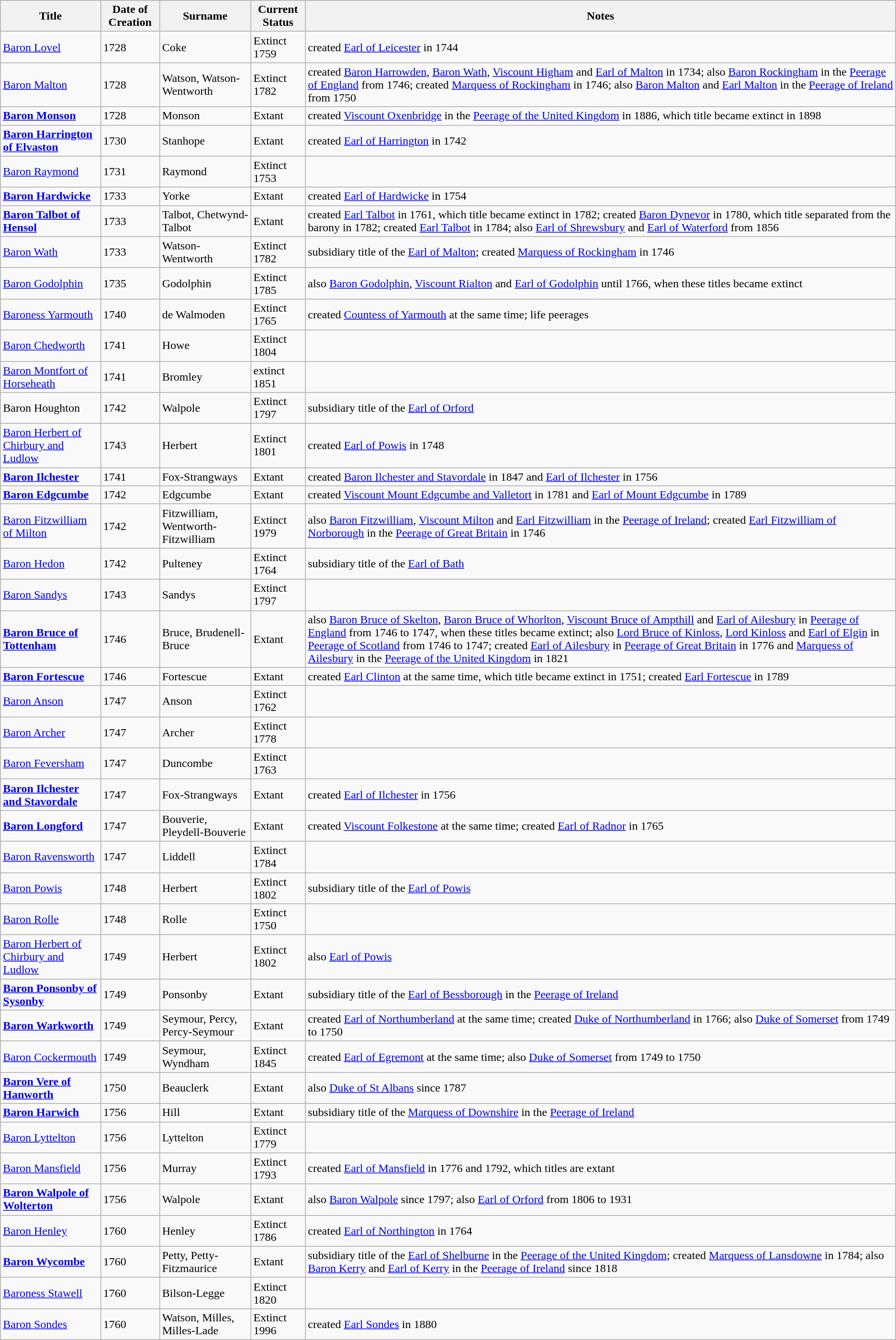<table class="wikitable sortable">
<tr>
<th>Title</th>
<th>Date of Creation</th>
<th>Surname</th>
<th>Current Status</th>
<th>Notes</th>
</tr>
<tr>
<td><a href='#'>Baron Lovel</a></td>
<td>1728</td>
<td>Coke</td>
<td>Extinct 1759</td>
<td>created <a href='#'>Earl of Leicester</a> in 1744</td>
</tr>
<tr>
<td><a href='#'>Baron Malton</a></td>
<td>1728</td>
<td>Watson, Watson-Wentworth</td>
<td>Extinct 1782</td>
<td>created <a href='#'>Baron Harrowden</a>, <a href='#'>Baron Wath</a>, <a href='#'>Viscount Higham</a> and <a href='#'>Earl of Malton</a> in 1734; also <a href='#'>Baron Rockingham</a> in the <a href='#'>Peerage of England</a> from 1746; created <a href='#'>Marquess of Rockingham</a> in 1746; also <a href='#'>Baron Malton</a> and <a href='#'>Earl Malton</a> in the <a href='#'>Peerage of Ireland</a> from 1750</td>
</tr>
<tr>
<td><strong><a href='#'>Baron Monson</a></strong></td>
<td>1728</td>
<td>Monson</td>
<td>Extant</td>
<td>created <a href='#'>Viscount Oxenbridge</a> in the <a href='#'>Peerage of the United Kingdom</a> in 1886, which title became extinct in 1898</td>
</tr>
<tr>
<td><strong><a href='#'>Baron Harrington of Elvaston</a></strong></td>
<td>1730</td>
<td>Stanhope</td>
<td>Extant</td>
<td>created <a href='#'>Earl of Harrington</a> in 1742</td>
</tr>
<tr>
<td><a href='#'>Baron Raymond</a></td>
<td>1731</td>
<td>Raymond</td>
<td>Extinct 1753</td>
<td></td>
</tr>
<tr>
<td><strong><a href='#'>Baron Hardwicke</a></strong></td>
<td>1733</td>
<td>Yorke</td>
<td>Extant</td>
<td>created <a href='#'>Earl of Hardwicke</a> in 1754</td>
</tr>
<tr>
<td><strong><a href='#'>Baron Talbot of Hensol</a></strong></td>
<td>1733</td>
<td>Talbot, Chetwynd-Talbot</td>
<td>Extant</td>
<td>created <a href='#'>Earl Talbot</a> in 1761, which title became extinct in 1782; created <a href='#'>Baron Dynevor</a> in 1780, which title separated from the barony in 1782; created <a href='#'>Earl Talbot</a> in 1784; also <a href='#'>Earl of Shrewsbury</a> and <a href='#'>Earl of Waterford</a> from 1856</td>
</tr>
<tr>
<td><a href='#'>Baron Wath</a></td>
<td>1733</td>
<td>Watson-Wentworth</td>
<td>Extinct 1782</td>
<td>subsidiary title of the <a href='#'>Earl of Malton</a>; created <a href='#'>Marquess of Rockingham</a> in 1746</td>
</tr>
<tr>
<td><a href='#'>Baron Godolphin</a></td>
<td>1735</td>
<td>Godolphin</td>
<td>Extinct 1785</td>
<td>also <a href='#'>Baron Godolphin</a>, <a href='#'>Viscount Rialton</a> and <a href='#'>Earl of Godolphin</a> until 1766, when these titles became extinct</td>
</tr>
<tr>
<td><a href='#'>Baroness Yarmouth</a></td>
<td>1740</td>
<td>de Walmoden</td>
<td>Extinct 1765</td>
<td>created <a href='#'>Countess of Yarmouth</a> at the same time; life peerages</td>
</tr>
<tr>
<td><a href='#'>Baron Chedworth</a></td>
<td>1741</td>
<td>Howe</td>
<td>Extinct 1804</td>
<td></td>
</tr>
<tr>
<td><a href='#'>Baron Montfort of Horseheath</a></td>
<td>1741</td>
<td>Bromley</td>
<td>extinct 1851</td>
<td></td>
</tr>
<tr>
<td>Baron Houghton</td>
<td>1742</td>
<td>Walpole</td>
<td>Extinct 1797</td>
<td>subsidiary title of the <a href='#'>Earl of Orford</a></td>
</tr>
<tr>
<td><a href='#'>Baron Herbert of Chirbury and Ludlow</a></td>
<td>1743</td>
<td>Herbert</td>
<td>Extinct 1801</td>
<td>created <a href='#'>Earl of Powis</a> in 1748</td>
</tr>
<tr>
<td><strong><a href='#'>Baron Ilchester</a></strong></td>
<td>1741</td>
<td>Fox-Strangways</td>
<td>Extant</td>
<td>created <a href='#'>Baron Ilchester and Stavordale</a> in 1847 and <a href='#'>Earl of Ilchester</a> in 1756</td>
</tr>
<tr>
<td><strong><a href='#'>Baron Edgcumbe</a></strong></td>
<td>1742</td>
<td>Edgcumbe</td>
<td>Extant</td>
<td>created <a href='#'>Viscount Mount Edgcumbe and Valletort</a> in 1781 and <a href='#'>Earl of Mount Edgcumbe</a> in 1789</td>
</tr>
<tr>
<td><a href='#'>Baron Fitzwilliam of Milton</a></td>
<td>1742</td>
<td>Fitzwilliam, Wentworth-Fitzwilliam</td>
<td>Extinct 1979</td>
<td>also <a href='#'>Baron Fitzwilliam</a>, <a href='#'>Viscount Milton</a> and <a href='#'>Earl Fitzwilliam</a> in the <a href='#'>Peerage of Ireland</a>; created <a href='#'>Earl Fitzwilliam of Norborough</a> in the <a href='#'>Peerage of Great Britain</a> in 1746</td>
</tr>
<tr>
<td><a href='#'>Baron Hedon</a></td>
<td>1742</td>
<td>Pulteney</td>
<td>Extinct 1764</td>
<td>subsidiary title of the <a href='#'>Earl of Bath</a></td>
</tr>
<tr>
<td><a href='#'>Baron Sandys</a></td>
<td>1743</td>
<td>Sandys</td>
<td>Extinct 1797</td>
<td></td>
</tr>
<tr>
<td><strong><a href='#'>Baron Bruce of Tottenham</a></strong></td>
<td>1746</td>
<td>Bruce, Brudenell-Bruce</td>
<td>Extant</td>
<td>also <a href='#'>Baron Bruce of Skelton</a>, <a href='#'>Baron Bruce of Whorlton</a>, <a href='#'>Viscount Bruce of Ampthill</a> and <a href='#'>Earl of Ailesbury</a> in <a href='#'>Peerage of England</a> from 1746 to 1747, when these titles became extinct; also <a href='#'>Lord Bruce of Kinloss</a>, <a href='#'>Lord Kinloss</a> and <a href='#'>Earl of Elgin</a> in <a href='#'>Peerage of Scotland</a> from 1746 to 1747; created <a href='#'>Earl of Ailesbury</a> in <a href='#'>Peerage of Great Britain</a> in 1776 and <a href='#'>Marquess of Ailesbury</a> in the <a href='#'>Peerage of the United Kingdom</a> in 1821</td>
</tr>
<tr>
<td><strong><a href='#'>Baron Fortescue</a></strong></td>
<td>1746</td>
<td>Fortescue</td>
<td>Extant</td>
<td>created <a href='#'>Earl Clinton</a> at the same time, which title became extinct in 1751; created <a href='#'>Earl Fortescue</a> in 1789</td>
</tr>
<tr>
<td><a href='#'>Baron Anson</a></td>
<td>1747</td>
<td>Anson</td>
<td>Extinct 1762</td>
<td></td>
</tr>
<tr>
<td><a href='#'>Baron Archer</a></td>
<td>1747</td>
<td>Archer</td>
<td>Extinct 1778</td>
<td></td>
</tr>
<tr>
<td><a href='#'>Baron Feversham</a></td>
<td>1747</td>
<td>Duncombe</td>
<td>Extinct 1763</td>
<td></td>
</tr>
<tr>
<td><strong><a href='#'>Baron Ilchester and Stavordale</a></strong></td>
<td>1747</td>
<td>Fox-Strangways</td>
<td>Extant</td>
<td>created <a href='#'>Earl of Ilchester</a> in 1756</td>
</tr>
<tr>
<td><strong><a href='#'>Baron Longford</a></strong></td>
<td>1747</td>
<td>Bouverie, Pleydell-Bouverie</td>
<td>Extant</td>
<td>created <a href='#'>Viscount Folkestone</a> at the same time; created <a href='#'>Earl of Radnor</a> in 1765</td>
</tr>
<tr>
<td><a href='#'>Baron Ravensworth</a></td>
<td>1747</td>
<td>Liddell</td>
<td>Extinct 1784</td>
<td></td>
</tr>
<tr>
<td><a href='#'>Baron Powis</a></td>
<td>1748</td>
<td>Herbert</td>
<td>Extinct 1802</td>
<td>subsidiary title of the <a href='#'>Earl of Powis</a></td>
</tr>
<tr>
<td><a href='#'>Baron Rolle</a></td>
<td>1748</td>
<td>Rolle</td>
<td>Extinct 1750</td>
<td></td>
</tr>
<tr>
<td><a href='#'>Baron Herbert of Chirbury and Ludlow</a></td>
<td>1749</td>
<td>Herbert</td>
<td>Extinct 1802</td>
<td>also <a href='#'>Earl of Powis</a></td>
</tr>
<tr>
<td><strong><a href='#'>Baron Ponsonby of Sysonby</a></strong></td>
<td>1749</td>
<td>Ponsonby</td>
<td>Extant</td>
<td>subsidiary title of the <a href='#'>Earl of Bessborough</a> in the <a href='#'>Peerage of Ireland</a></td>
</tr>
<tr>
<td><strong><a href='#'>Baron Warkworth</a></strong></td>
<td>1749</td>
<td>Seymour, Percy, Percy-Seymour</td>
<td>Extant</td>
<td>created <a href='#'>Earl of Northumberland</a> at the same time; created <a href='#'>Duke of Northumberland</a> in 1766; also <a href='#'>Duke of Somerset</a> from 1749 to 1750</td>
</tr>
<tr>
<td><a href='#'>Baron Cockermouth</a></td>
<td>1749</td>
<td>Seymour, Wyndham</td>
<td>Extinct 1845</td>
<td>created <a href='#'>Earl of Egremont</a> at the same time; also <a href='#'>Duke of Somerset</a> from 1749 to 1750</td>
</tr>
<tr>
<td><strong><a href='#'>Baron Vere of Hanworth</a></strong></td>
<td>1750</td>
<td>Beauclerk</td>
<td>Extant</td>
<td>also <a href='#'>Duke of St Albans</a> since 1787</td>
</tr>
<tr>
<td><strong><a href='#'>Baron Harwich</a></strong></td>
<td>1756</td>
<td>Hill</td>
<td>Extant</td>
<td>subsidiary title of the <a href='#'>Marquess of Downshire</a> in the <a href='#'>Peerage of Ireland</a></td>
</tr>
<tr>
<td><a href='#'>Baron Lyttelton</a></td>
<td>1756</td>
<td>Lyttelton</td>
<td>Extinct 1779</td>
<td></td>
</tr>
<tr>
<td><a href='#'>Baron Mansfield</a></td>
<td>1756</td>
<td>Murray</td>
<td>Extinct 1793</td>
<td>created <a href='#'>Earl of Mansfield</a> in 1776 and 1792, which titles are extant</td>
</tr>
<tr>
<td><strong><a href='#'>Baron Walpole of Wolterton</a></strong></td>
<td>1756</td>
<td>Walpole</td>
<td>Extant</td>
<td>also <a href='#'>Baron Walpole</a> since 1797; also <a href='#'>Earl of Orford</a> from 1806 to 1931</td>
</tr>
<tr>
<td><a href='#'>Baron Henley</a></td>
<td>1760</td>
<td>Henley</td>
<td>Extinct 1786</td>
<td>created <a href='#'>Earl of Northington</a> in 1764</td>
</tr>
<tr>
<td><strong><a href='#'>Baron Wycombe</a></strong></td>
<td>1760</td>
<td>Petty, Petty-Fitzmaurice</td>
<td>Extant</td>
<td>subsidiary title of the <a href='#'>Earl of Shelburne</a> in the <a href='#'>Peerage of the United Kingdom</a>; created <a href='#'>Marquess of Lansdowne</a> in 1784; also <a href='#'>Baron Kerry</a> and <a href='#'>Earl of Kerry</a> in the <a href='#'>Peerage of Ireland</a> since 1818</td>
</tr>
<tr>
<td><a href='#'>Baroness Stawell</a></td>
<td>1760</td>
<td>Bilson-Legge</td>
<td>Extinct 1820</td>
<td></td>
</tr>
<tr>
<td><a href='#'>Baron Sondes</a></td>
<td>1760</td>
<td>Watson, Milles, Milles-Lade</td>
<td>Extinct 1996</td>
<td>created <a href='#'>Earl Sondes</a> in 1880</td>
</tr>
</table>
